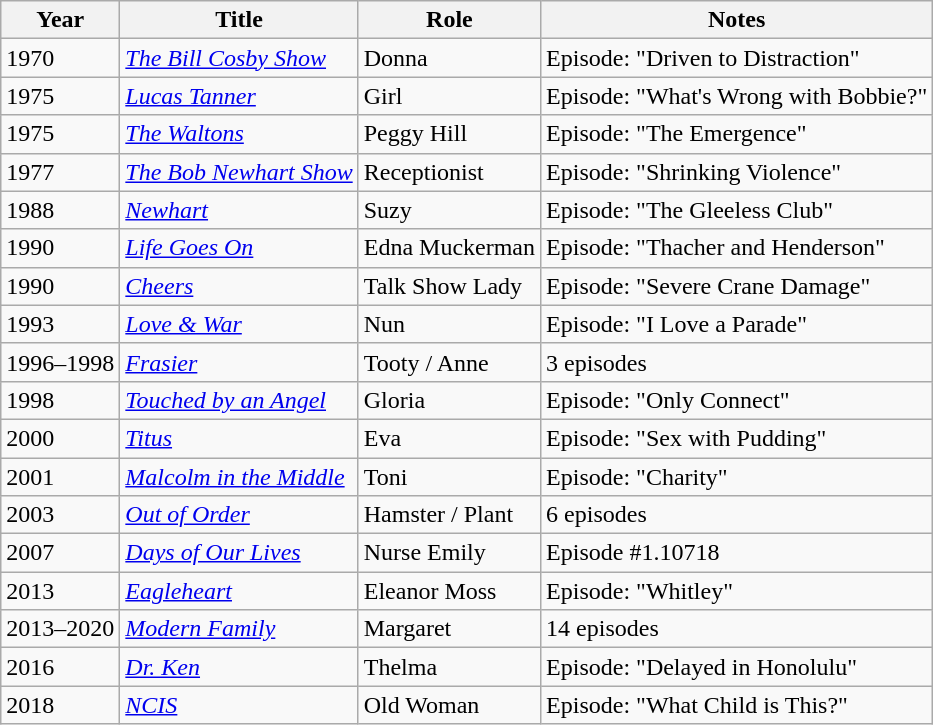<table class="wikitable sortable">
<tr>
<th>Year</th>
<th>Title</th>
<th>Role</th>
<th>Notes</th>
</tr>
<tr>
<td>1970</td>
<td><em><a href='#'>The Bill Cosby Show</a></em></td>
<td>Donna</td>
<td>Episode: "Driven to Distraction"</td>
</tr>
<tr>
<td>1975</td>
<td><em><a href='#'>Lucas Tanner</a></em></td>
<td>Girl</td>
<td>Episode: "What's Wrong with Bobbie?"</td>
</tr>
<tr>
<td>1975</td>
<td><em><a href='#'>The Waltons</a></em></td>
<td>Peggy Hill</td>
<td>Episode: "The Emergence"</td>
</tr>
<tr>
<td>1977</td>
<td><em><a href='#'>The Bob Newhart Show</a></em></td>
<td>Receptionist</td>
<td>Episode: "Shrinking Violence"</td>
</tr>
<tr>
<td>1988</td>
<td><em><a href='#'>Newhart</a></em></td>
<td>Suzy</td>
<td>Episode: "The Gleeless Club"</td>
</tr>
<tr>
<td>1990</td>
<td><a href='#'><em>Life Goes On</em></a></td>
<td>Edna Muckerman</td>
<td>Episode: "Thacher and Henderson"</td>
</tr>
<tr>
<td>1990</td>
<td><em><a href='#'>Cheers</a></em></td>
<td>Talk Show Lady</td>
<td>Episode: "Severe Crane Damage"</td>
</tr>
<tr>
<td>1993</td>
<td><a href='#'><em>Love & War</em></a></td>
<td>Nun</td>
<td>Episode: "I Love a Parade"</td>
</tr>
<tr>
<td>1996–1998</td>
<td><em><a href='#'>Frasier</a></em></td>
<td>Tooty / Anne</td>
<td>3 episodes</td>
</tr>
<tr>
<td>1998</td>
<td><em><a href='#'>Touched by an Angel</a></em></td>
<td>Gloria</td>
<td>Episode: "Only Connect"</td>
</tr>
<tr>
<td>2000</td>
<td><a href='#'><em>Titus</em></a></td>
<td>Eva</td>
<td>Episode: "Sex with Pudding"</td>
</tr>
<tr>
<td>2001</td>
<td><em><a href='#'>Malcolm in the Middle</a></em></td>
<td>Toni</td>
<td>Episode: "Charity"</td>
</tr>
<tr>
<td>2003</td>
<td><a href='#'><em>Out of Order</em></a></td>
<td>Hamster / Plant</td>
<td>6 episodes</td>
</tr>
<tr>
<td>2007</td>
<td><em><a href='#'>Days of Our Lives</a></em></td>
<td>Nurse Emily</td>
<td>Episode #1.10718</td>
</tr>
<tr>
<td>2013</td>
<td><a href='#'><em>Eagleheart</em></a></td>
<td>Eleanor Moss</td>
<td>Episode: "Whitley"</td>
</tr>
<tr>
<td>2013–2020</td>
<td><em><a href='#'>Modern Family</a></em></td>
<td>Margaret</td>
<td>14 episodes</td>
</tr>
<tr>
<td>2016</td>
<td><em><a href='#'>Dr. Ken</a></em></td>
<td>Thelma</td>
<td>Episode: "Delayed in Honolulu"</td>
</tr>
<tr>
<td>2018</td>
<td><a href='#'><em>NCIS</em></a></td>
<td>Old Woman</td>
<td>Episode: "What Child is This?"</td>
</tr>
</table>
